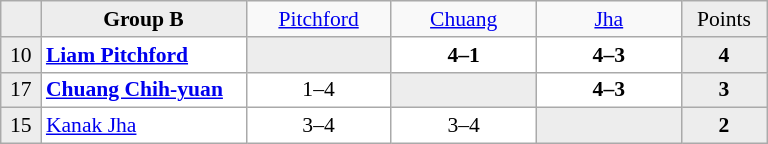<table class="wikitable" style="font-size:90%">
<tr style="text-align:center;">
<td style="background-color:#ededed;" width="20"></td>
<td style="background-color:#ededed;" width="130" style="text-align:center;"><strong>Group B</strong></td>
<td width="90"> <a href='#'>Pitchford</a></td>
<td width="90"> <a href='#'>Chuang</a></td>
<td width="90"> <a href='#'>Jha</a></td>
<td style="background-color:#ededed;" width="50">Points</td>
</tr>
<tr style="text-align:center;background-color:#ffffff;">
<td style="background-color:#ededed;">10</td>
<td style="text-align:left;"> <strong><a href='#'>Liam Pitchford</a></strong></td>
<td style="background-color:#ededed;"></td>
<td><strong>4–1</strong></td>
<td><strong>4–3</strong></td>
<td style="background-color:#ededed;"><strong>4</strong></td>
</tr>
<tr style="text-align:center;background-color:#ffffff;">
<td style="background-color:#ededed;">17</td>
<td style="text-align:left;"> <strong><a href='#'>Chuang Chih-yuan</a></strong></td>
<td>1–4</td>
<td style="background-color:#ededed;"></td>
<td><strong>4–3</strong></td>
<td style="background-color:#ededed;"><strong>3</strong></td>
</tr>
<tr style="text-align:center;background-color:#ffffff;">
<td style="background-color:#ededed;">15</td>
<td style="text-align:left;"> <a href='#'>Kanak Jha</a></td>
<td>3–4</td>
<td>3–4</td>
<td style="background-color:#ededed;"></td>
<td style="background-color:#ededed;"><strong>2</strong></td>
</tr>
</table>
